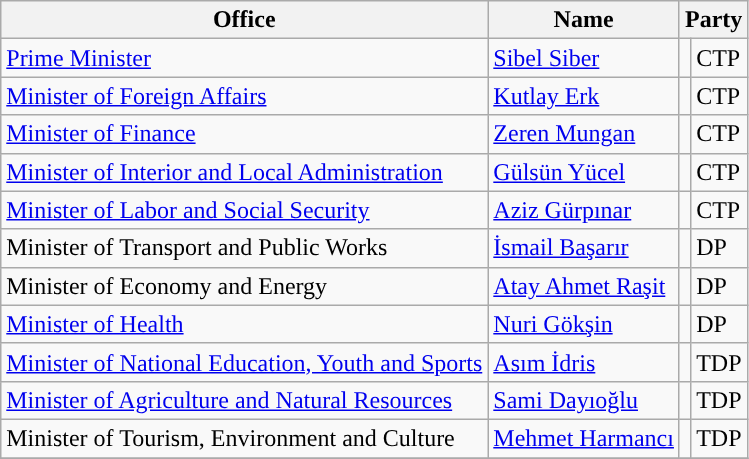<table class="wikitable">
<tr>
<th>Office</th>
<th>Name</th>
<th colspan="2">Party</th>
</tr>
<tr>
<td><a href='#'>Prime Minister</a></td>
<td><a href='#'>Sibel Siber</a></td>
<td style="background-color: "></td>
<td>CTP</td>
</tr>
<tr>
<td><a href='#'>Minister of Foreign Affairs</a></td>
<td><a href='#'>Kutlay Erk</a></td>
<td style="background-color: "></td>
<td>CTP</td>
</tr>
<tr>
<td><a href='#'>Minister of Finance</a></td>
<td><a href='#'>Zeren Mungan</a></td>
<td style="background-color: "></td>
<td>CTP</td>
</tr>
<tr>
<td><a href='#'>Minister of Interior and Local Administration</a></td>
<td><a href='#'>Gülsün Yücel</a></td>
<td style="background-color: "></td>
<td>CTP</td>
</tr>
<tr>
<td><a href='#'>Minister of Labor and Social Security</a></td>
<td><a href='#'>Aziz Gürpınar</a></td>
<td style="background-color: "></td>
<td>CTP</td>
</tr>
<tr>
<td>Minister of Transport and Public Works</td>
<td><a href='#'>İsmail Başarır</a></td>
<td style="background-color:"></td>
<td>DP</td>
</tr>
<tr>
<td>Minister of Economy and Energy</td>
<td><a href='#'>Atay Ahmet Raşit</a></td>
<td style="background-color:"></td>
<td>DP</td>
</tr>
<tr>
<td><a href='#'>Minister of Health</a></td>
<td><a href='#'>Nuri Gökşin</a></td>
<td style="background-color: "></td>
<td>DP</td>
</tr>
<tr>
<td><a href='#'>Minister of National Education, Youth and Sports</a></td>
<td><a href='#'>Asım İdris</a></td>
<td style="background-color:"></td>
<td>TDP</td>
</tr>
<tr>
<td><a href='#'>Minister of Agriculture and Natural Resources</a></td>
<td><a href='#'>Sami Dayıoğlu</a></td>
<td style="background-color: "></td>
<td>TDP</td>
</tr>
<tr>
<td>Minister of Tourism, Environment and Culture</td>
<td><a href='#'>Mehmet Harmancı</a></td>
<td style="background-color:"></td>
<td>TDP</td>
</tr>
<tr>
</tr>
</table>
